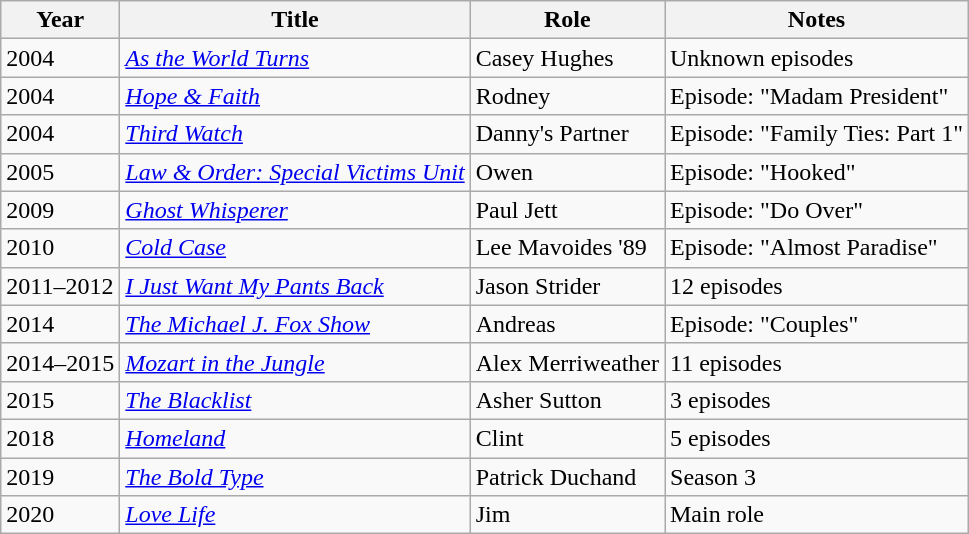<table class="wikitable sortable">
<tr>
<th>Year</th>
<th>Title</th>
<th>Role</th>
<th>Notes</th>
</tr>
<tr>
<td>2004</td>
<td><em><a href='#'>As the World Turns</a></em></td>
<td>Casey Hughes</td>
<td>Unknown episodes</td>
</tr>
<tr>
<td>2004</td>
<td><em><a href='#'>Hope & Faith</a></em></td>
<td>Rodney</td>
<td>Episode: "Madam President"</td>
</tr>
<tr>
<td>2004</td>
<td><em><a href='#'>Third Watch</a></em></td>
<td>Danny's Partner</td>
<td>Episode: "Family Ties: Part 1"</td>
</tr>
<tr>
<td>2005</td>
<td><em><a href='#'>Law & Order: Special Victims Unit</a></em></td>
<td>Owen</td>
<td>Episode: "Hooked"</td>
</tr>
<tr>
<td>2009</td>
<td><em><a href='#'>Ghost Whisperer</a></em></td>
<td>Paul Jett</td>
<td>Episode: "Do Over"</td>
</tr>
<tr>
<td>2010</td>
<td><em><a href='#'>Cold Case</a></em></td>
<td>Lee Mavoides '89</td>
<td>Episode: "Almost Paradise"</td>
</tr>
<tr>
<td>2011–2012</td>
<td><em><a href='#'>I Just Want My Pants Back</a></em></td>
<td>Jason Strider</td>
<td>12 episodes</td>
</tr>
<tr>
<td>2014</td>
<td><em><a href='#'>The Michael J. Fox Show</a></em></td>
<td>Andreas</td>
<td>Episode: "Couples"</td>
</tr>
<tr>
<td>2014–2015</td>
<td><em><a href='#'>Mozart in the Jungle</a></em></td>
<td>Alex Merriweather</td>
<td>11 episodes</td>
</tr>
<tr>
<td>2015</td>
<td><em><a href='#'>The Blacklist</a></em></td>
<td>Asher Sutton</td>
<td>3 episodes</td>
</tr>
<tr>
<td>2018</td>
<td><em><a href='#'>Homeland</a></em></td>
<td>Clint</td>
<td>5 episodes</td>
</tr>
<tr>
<td>2019</td>
<td><em><a href='#'>The Bold Type</a></em></td>
<td>Patrick Duchand</td>
<td>Season 3</td>
</tr>
<tr>
<td>2020</td>
<td><em><a href='#'>Love Life</a></em></td>
<td>Jim</td>
<td>Main role</td>
</tr>
</table>
